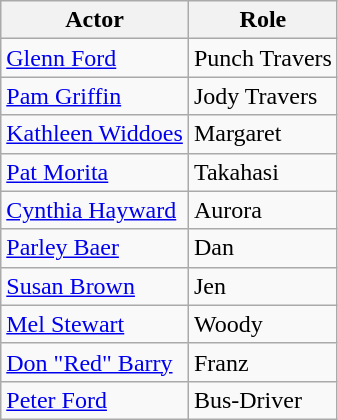<table class="wikitable">
<tr>
<th>Actor</th>
<th>Role</th>
</tr>
<tr>
<td><a href='#'>Glenn Ford</a></td>
<td>Punch Travers</td>
</tr>
<tr>
<td><a href='#'>Pam Griffin</a></td>
<td>Jody Travers</td>
</tr>
<tr>
<td><a href='#'>Kathleen Widdoes</a></td>
<td>Margaret</td>
</tr>
<tr>
<td><a href='#'>Pat Morita</a></td>
<td>Takahasi</td>
</tr>
<tr>
<td><a href='#'>Cynthia Hayward</a></td>
<td>Aurora</td>
</tr>
<tr>
<td><a href='#'>Parley Baer</a></td>
<td>Dan</td>
</tr>
<tr>
<td><a href='#'>Susan Brown</a></td>
<td>Jen</td>
</tr>
<tr>
<td><a href='#'>Mel Stewart</a></td>
<td>Woody</td>
</tr>
<tr>
<td><a href='#'>Don "Red" Barry</a></td>
<td>Franz</td>
</tr>
<tr>
<td><a href='#'>Peter Ford</a></td>
<td>Bus-Driver</td>
</tr>
</table>
